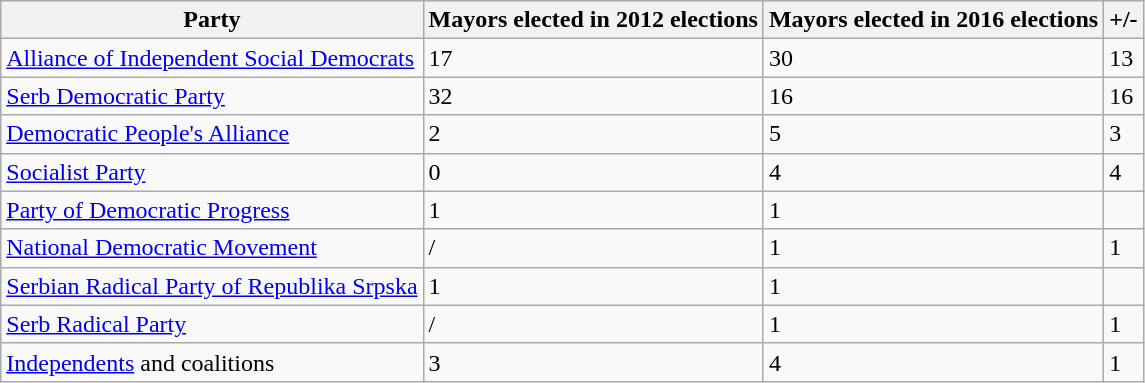<table class="wikitable">
<tr>
<th>Party</th>
<th>Mayors elected in 2012 elections</th>
<th>Mayors elected in 2016 elections</th>
<th>+/-</th>
</tr>
<tr>
<td><a href='#'>Alliance of Independent Social Democrats</a></td>
<td>17</td>
<td>30</td>
<td>13</td>
</tr>
<tr>
<td><a href='#'>Serb Democratic Party</a></td>
<td>32</td>
<td>16</td>
<td>16</td>
</tr>
<tr>
<td><a href='#'>Democratic People's Alliance</a></td>
<td>2</td>
<td>5</td>
<td>3</td>
</tr>
<tr>
<td><a href='#'>Socialist Party</a></td>
<td>0</td>
<td>4</td>
<td>4</td>
</tr>
<tr>
<td><a href='#'>Party of Democratic Progress</a></td>
<td>1</td>
<td>1</td>
<td></td>
</tr>
<tr>
<td><a href='#'>National Democratic Movement</a></td>
<td>/</td>
<td>1</td>
<td>1</td>
</tr>
<tr>
<td><a href='#'>Serbian Radical Party of Republika Srpska</a></td>
<td>1</td>
<td>1</td>
<td></td>
</tr>
<tr>
<td><a href='#'>Serb Radical Party</a></td>
<td>/</td>
<td>1</td>
<td>1</td>
</tr>
<tr>
<td><a href='#'>Independents</a> and coalitions</td>
<td>3</td>
<td>4</td>
<td>1</td>
</tr>
</table>
